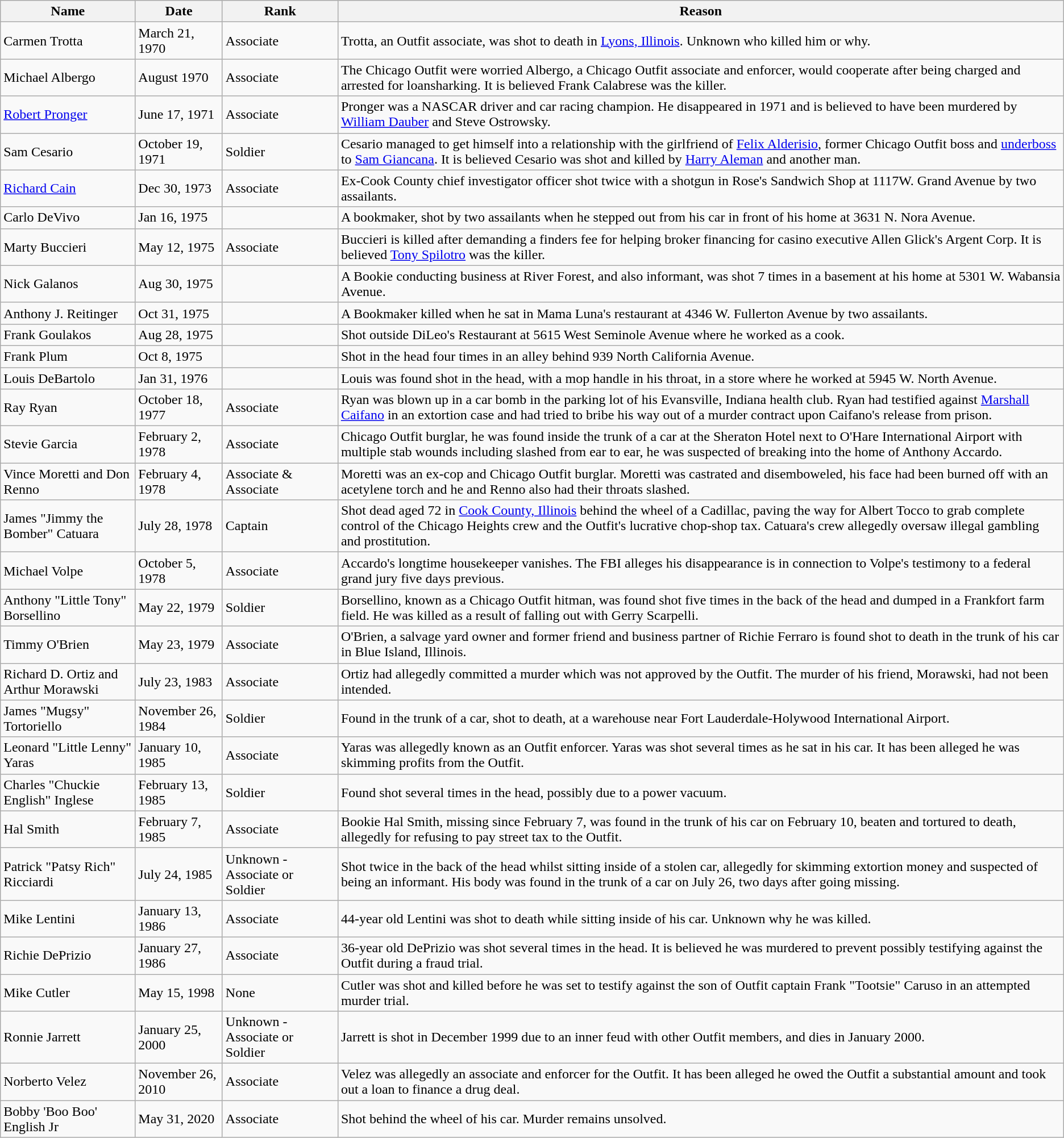<table border="1" class="wikitable">
<tr>
<th>Name</th>
<th>Date</th>
<th>Rank</th>
<th>Reason</th>
</tr>
<tr>
<td>Carmen Trotta</td>
<td>March 21, 1970</td>
<td>Associate</td>
<td>Trotta, an Outfit associate, was shot to death in <a href='#'>Lyons, Illinois</a>. Unknown who killed him or why.</td>
</tr>
<tr>
<td>Michael Albergo</td>
<td>August 1970</td>
<td>Associate</td>
<td>The Chicago Outfit were worried Albergo, a Chicago Outfit associate and enforcer, would cooperate after being charged and arrested for loansharking. It is believed Frank Calabrese was the killer.</td>
</tr>
<tr>
<td><a href='#'>Robert Pronger</a></td>
<td>June 17, 1971</td>
<td>Associate</td>
<td>Pronger was a NASCAR driver and car racing champion. He disappeared in 1971 and is believed to have been murdered by <a href='#'>William Dauber</a> and Steve Ostrowsky.</td>
</tr>
<tr>
<td>Sam Cesario</td>
<td>October 19, 1971</td>
<td>Soldier</td>
<td>Cesario managed to get himself into a relationship with the girlfriend of <a href='#'>Felix Alderisio</a>, former Chicago Outfit boss and <a href='#'>underboss</a> to <a href='#'>Sam Giancana</a>. It is believed Cesario was shot and killed by <a href='#'>Harry Aleman</a> and another man.</td>
</tr>
<tr>
<td><a href='#'>Richard Cain</a></td>
<td>Dec 30, 1973</td>
<td>Associate</td>
<td>Ex-Cook County chief investigator officer shot twice with a shotgun in Rose's Sandwich Shop at 1117W. Grand Avenue by two assailants.</td>
</tr>
<tr>
<td>Carlo DeVivo</td>
<td>Jan 16, 1975</td>
<td></td>
<td>A bookmaker, shot by two assailants when he stepped out from his car in front of his home at 3631 N. Nora Avenue.</td>
</tr>
<tr>
<td>Marty Buccieri</td>
<td>May 12, 1975</td>
<td>Associate</td>
<td>Buccieri is killed after demanding a finders fee for helping broker financing for casino executive Allen Glick's Argent Corp. It is believed <a href='#'>Tony Spilotro</a> was the killer.</td>
</tr>
<tr>
<td>Nick Galanos</td>
<td>Aug 30, 1975</td>
<td></td>
<td>A Bookie conducting business at River Forest, and also informant, was shot 7 times in a basement at his home at 5301 W. Wabansia Avenue.</td>
</tr>
<tr>
<td>Anthony J. Reitinger</td>
<td>Oct 31, 1975</td>
<td></td>
<td>A Bookmaker killed when he sat in Mama Luna's restaurant at 4346 W. Fullerton Avenue by two assailants.</td>
</tr>
<tr>
<td>Frank Goulakos</td>
<td>Aug 28, 1975</td>
<td></td>
<td>Shot outside DiLeo's Restaurant at 5615 West Seminole Avenue where he worked as a cook.</td>
</tr>
<tr>
<td>Frank Plum</td>
<td>Oct 8, 1975</td>
<td></td>
<td>Shot in the head four times in an alley behind 939 North California Avenue.</td>
</tr>
<tr>
<td>Louis DeBartolo</td>
<td>Jan 31, 1976</td>
<td></td>
<td>Louis was found shot in the head, with a mop handle in his throat, in a store where he worked at 5945 W. North Avenue.</td>
</tr>
<tr>
<td>Ray Ryan</td>
<td>October 18, 1977</td>
<td>Associate</td>
<td>Ryan was blown up in a car bomb in the parking lot of his Evansville, Indiana health club. Ryan had testified against <a href='#'>Marshall Caifano</a> in an extortion case and had tried to bribe his way out of a murder contract upon Caifano's release from prison.</td>
</tr>
<tr>
<td>Stevie Garcia</td>
<td>February 2, 1978</td>
<td>Associate</td>
<td>Chicago Outfit burglar, he was found inside the trunk of a car at the Sheraton Hotel next to O'Hare International Airport with multiple stab wounds including slashed from ear to ear, he was suspected of breaking into the home of Anthony Accardo.</td>
</tr>
<tr>
<td>Vince Moretti and Don Renno</td>
<td>February 4, 1978</td>
<td>Associate & Associate</td>
<td>Moretti was an ex-cop and Chicago Outfit burglar. Moretti was castrated and disemboweled, his face had been burned off with an acetylene torch and he and Renno also had their throats slashed.</td>
</tr>
<tr>
<td>James "Jimmy the Bomber" Catuara</td>
<td>July 28, 1978</td>
<td>Captain</td>
<td>Shot dead aged 72 in <a href='#'>Cook County, Illinois</a> behind the wheel of a Cadillac, paving the way for Albert Tocco to grab complete control of the Chicago Heights crew and the Outfit's lucrative chop-shop tax. Catuara's crew allegedly oversaw illegal gambling and prostitution.</td>
</tr>
<tr>
<td>Michael Volpe</td>
<td>October 5, 1978</td>
<td>Associate</td>
<td>Accardo's longtime housekeeper vanishes. The FBI alleges his disappearance is in connection to Volpe's testimony to a federal grand jury five days previous.</td>
</tr>
<tr>
<td>Anthony "Little Tony" Borsellino</td>
<td>May 22, 1979</td>
<td>Soldier</td>
<td>Borsellino, known as a Chicago Outfit hitman, was found shot five times in the back of the head and dumped in a Frankfort farm field. He was killed as a result of falling out with Gerry Scarpelli.</td>
</tr>
<tr>
<td>Timmy O'Brien</td>
<td>May 23, 1979</td>
<td>Associate</td>
<td>O'Brien, a salvage yard owner and former friend and business partner of Richie Ferraro is found shot to death in the trunk of his car in Blue Island, Illinois.</td>
</tr>
<tr>
<td>Richard D. Ortiz and Arthur Morawski</td>
<td>July 23, 1983</td>
<td>Associate</td>
<td>Ortiz had allegedly committed a murder which was not approved by the Outfit. The murder of his friend, Morawski, had not been intended.</td>
</tr>
<tr>
<td>James "Mugsy" Tortoriello</td>
<td>November 26, 1984</td>
<td>Soldier</td>
<td>Found in the trunk of a car, shot to death, at a warehouse near Fort Lauderdale-Holywood International Airport.</td>
</tr>
<tr>
<td>Leonard "Little Lenny" Yaras</td>
<td>January 10, 1985</td>
<td>Associate</td>
<td>Yaras was allegedly known as an Outfit enforcer. Yaras was shot several times as he sat in his car. It has been alleged he was skimming profits from the Outfit.</td>
</tr>
<tr>
<td>Charles "Chuckie English" Inglese</td>
<td>February 13, 1985</td>
<td>Soldier</td>
<td>Found shot several times in the head, possibly due to a power vacuum.</td>
</tr>
<tr>
<td>Hal Smith</td>
<td>February 7, 1985</td>
<td>Associate</td>
<td>Bookie Hal Smith, missing since February 7, was found in the trunk of his car on February 10, beaten and tortured to death, allegedly for refusing to pay street tax to the Outfit.</td>
</tr>
<tr>
<td>Patrick "Patsy Rich" Ricciardi</td>
<td>July 24, 1985</td>
<td>Unknown - Associate or Soldier</td>
<td>Shot twice in the back of the head whilst sitting inside of a stolen car, allegedly for skimming extortion money and suspected of being an informant.  His body was found in the trunk of a car on July 26, two days after going missing.</td>
</tr>
<tr>
<td>Mike Lentini</td>
<td>January 13, 1986</td>
<td>Associate</td>
<td>44-year old Lentini was shot to death while sitting inside of his car. Unknown why he was killed.</td>
</tr>
<tr>
<td>Richie DePrizio</td>
<td>January 27, 1986</td>
<td>Associate</td>
<td>36-year old DePrizio was shot several times in the head. It is believed he was murdered to prevent possibly testifying against the Outfit during a fraud trial.</td>
</tr>
<tr>
<td>Mike Cutler</td>
<td>May 15, 1998</td>
<td>None</td>
<td>Cutler was shot and killed before he was set to testify against the son of Outfit captain Frank "Tootsie" Caruso in an attempted murder trial.</td>
</tr>
<tr>
<td>Ronnie Jarrett</td>
<td>January 25, 2000</td>
<td>Unknown - Associate or Soldier</td>
<td>Jarrett is shot in December 1999 due to an inner feud with other Outfit members, and dies in January 2000.</td>
</tr>
<tr>
<td>Norberto Velez</td>
<td>November 26, 2010</td>
<td>Associate</td>
<td>Velez was allegedly an associate and enforcer for the Outfit. It has been alleged he owed the Outfit a substantial amount and took out a loan to finance a drug deal.</td>
</tr>
<tr>
<td>Bobby 'Boo Boo' English Jr</td>
<td>May 31, 2020</td>
<td>Associate</td>
<td>Shot behind the wheel of his car. Murder remains unsolved.</td>
</tr>
</table>
